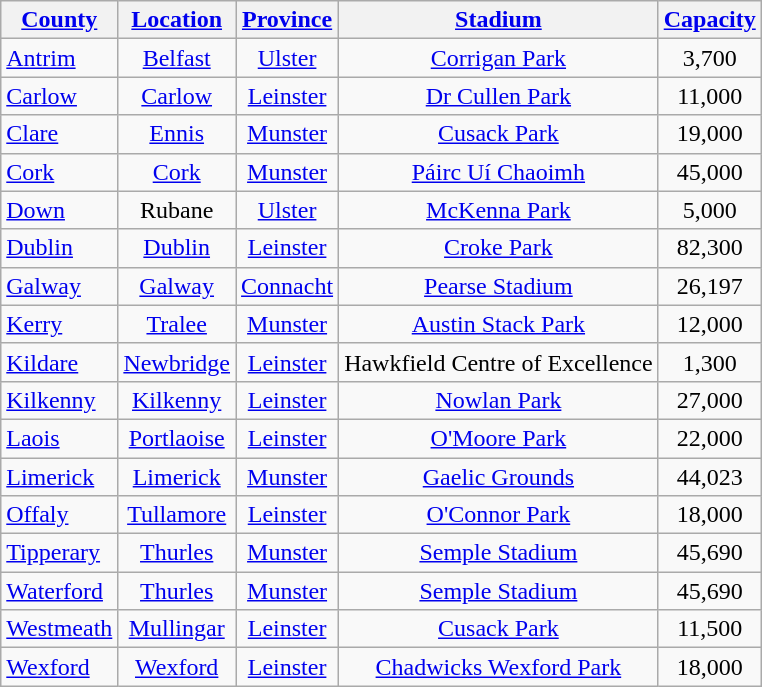<table class="wikitable sortable" style="text-align:center">
<tr>
<th><a href='#'>County</a></th>
<th><a href='#'>Location</a></th>
<th><a href='#'>Province</a></th>
<th><a href='#'>Stadium</a></th>
<th><a href='#'>Capacity</a></th>
</tr>
<tr>
<td style="text-align:left"> <a href='#'>Antrim</a></td>
<td><a href='#'>Belfast</a></td>
<td><a href='#'>Ulster</a></td>
<td><a href='#'>Corrigan Park</a></td>
<td>3,700</td>
</tr>
<tr>
<td style="text-align:left"> <a href='#'>Carlow</a></td>
<td><a href='#'>Carlow</a></td>
<td><a href='#'>Leinster</a></td>
<td><a href='#'>Dr Cullen Park</a></td>
<td>11,000</td>
</tr>
<tr>
<td style="text-align:left"> <a href='#'>Clare</a></td>
<td><a href='#'>Ennis</a></td>
<td><a href='#'>Munster</a></td>
<td><a href='#'>Cusack Park</a></td>
<td>19,000</td>
</tr>
<tr>
<td style="text-align:left"> <a href='#'>Cork</a></td>
<td><a href='#'>Cork</a></td>
<td><a href='#'>Munster</a></td>
<td><a href='#'>Páirc Uí Chaoimh</a></td>
<td>45,000</td>
</tr>
<tr>
<td style="text-align:left"> <a href='#'>Down</a></td>
<td>Rubane</td>
<td><a href='#'>Ulster</a></td>
<td><a href='#'>McKenna Park</a></td>
<td>5,000</td>
</tr>
<tr>
<td style="text-align:left"> <a href='#'>Dublin</a></td>
<td><a href='#'>Dublin</a></td>
<td><a href='#'>Leinster</a></td>
<td><a href='#'>Croke Park</a></td>
<td>82,300</td>
</tr>
<tr>
<td style="text-align:left"> <a href='#'>Galway</a></td>
<td><a href='#'>Galway</a></td>
<td><a href='#'>Connacht</a></td>
<td><a href='#'>Pearse Stadium</a></td>
<td>26,197</td>
</tr>
<tr>
<td style="text-align:left"> <a href='#'>Kerry</a></td>
<td><a href='#'>Tralee</a></td>
<td><a href='#'>Munster</a></td>
<td><a href='#'>Austin Stack Park</a></td>
<td>12,000</td>
</tr>
<tr>
<td style="text-align:left"> <a href='#'>Kildare</a></td>
<td><a href='#'>Newbridge</a></td>
<td><a href='#'>Leinster</a></td>
<td>Hawkfield Centre of Excellence</td>
<td>1,300</td>
</tr>
<tr>
<td style="text-align:left"> <a href='#'>Kilkenny</a></td>
<td><a href='#'>Kilkenny</a></td>
<td><a href='#'>Leinster</a></td>
<td><a href='#'>Nowlan Park</a></td>
<td>27,000</td>
</tr>
<tr>
<td style="text-align:left"> <a href='#'>Laois</a></td>
<td><a href='#'>Portlaoise</a></td>
<td><a href='#'>Leinster</a></td>
<td><a href='#'>O'Moore Park</a></td>
<td>22,000</td>
</tr>
<tr>
<td style="text-align:left"> <a href='#'>Limerick</a></td>
<td><a href='#'>Limerick</a></td>
<td><a href='#'>Munster</a></td>
<td><a href='#'>Gaelic Grounds</a></td>
<td>44,023</td>
</tr>
<tr>
<td style="text-align:left"> <a href='#'>Offaly</a></td>
<td><a href='#'>Tullamore</a></td>
<td><a href='#'>Leinster</a></td>
<td><a href='#'>O'Connor Park</a></td>
<td>18,000</td>
</tr>
<tr>
<td style="text-align:left"> <a href='#'>Tipperary</a></td>
<td><a href='#'>Thurles</a></td>
<td><a href='#'>Munster</a></td>
<td><a href='#'>Semple Stadium</a></td>
<td>45,690</td>
</tr>
<tr>
<td style="text-align:left"> <a href='#'>Waterford</a></td>
<td><a href='#'>Thurles</a></td>
<td><a href='#'>Munster</a></td>
<td><a href='#'>Semple Stadium</a></td>
<td>45,690</td>
</tr>
<tr>
<td style="text-align:left"> <a href='#'>Westmeath</a></td>
<td><a href='#'>Mullingar</a></td>
<td><a href='#'>Leinster</a></td>
<td><a href='#'>Cusack Park</a></td>
<td>11,500</td>
</tr>
<tr>
<td style="text-align:left"> <a href='#'>Wexford</a></td>
<td><a href='#'>Wexford</a></td>
<td><a href='#'>Leinster</a></td>
<td><a href='#'>Chadwicks Wexford Park</a></td>
<td>18,000</td>
</tr>
</table>
